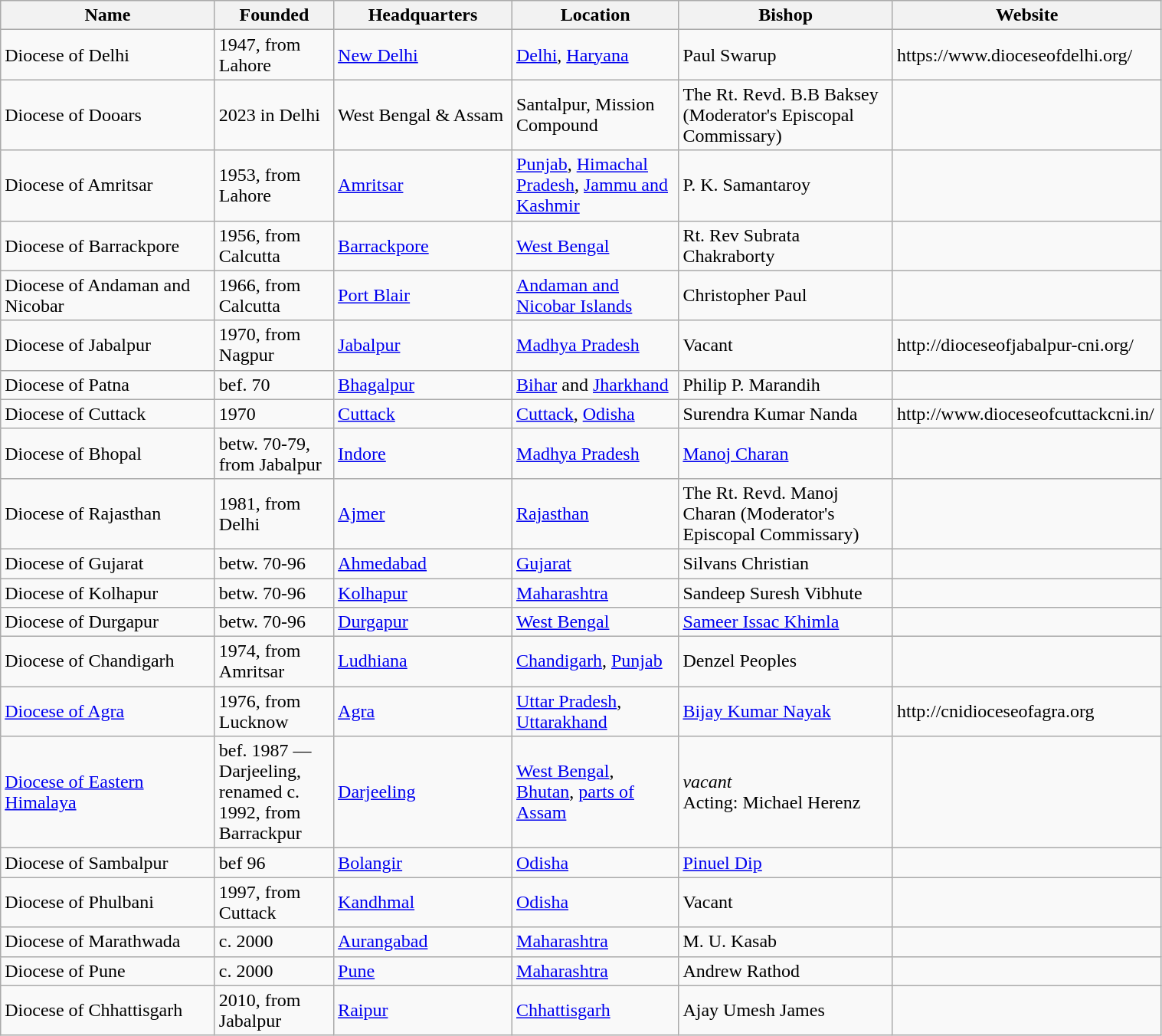<table class="wikitable" width="80%">
<tr>
<th width="18%">Name</th>
<th width="10%">Founded</th>
<th width="15%">Headquarters</th>
<th width="14%">Location</th>
<th width="18%">Bishop</th>
<th width="10%">Website</th>
</tr>
<tr>
<td>Diocese of Delhi</td>
<td>1947, from Lahore</td>
<td><a href='#'>New Delhi</a></td>
<td><a href='#'>Delhi</a>, <a href='#'>Haryana</a></td>
<td>Paul Swarup</td>
<td>https://www.dioceseofdelhi.org/</td>
</tr>
<tr>
<td>Diocese of Dooars</td>
<td>2023 in Delhi</td>
<td>West Bengal & Assam</td>
<td>Santalpur, Mission Compound</td>
<td>The Rt. Revd. B.B Baksey (Moderator's Episcopal Commissary)</td>
<td></td>
</tr>
<tr>
<td>Diocese of Amritsar</td>
<td>1953, from Lahore</td>
<td><a href='#'>Amritsar</a></td>
<td><a href='#'>Punjab</a>, <a href='#'>Himachal Pradesh</a>, <a href='#'>Jammu and Kashmir</a></td>
<td>P. K. Samantaroy</td>
<td></td>
</tr>
<tr>
<td>Diocese of Barrackpore</td>
<td>1956, from Calcutta</td>
<td><a href='#'>Barrackpore</a></td>
<td><a href='#'>West Bengal</a></td>
<td>Rt. Rev Subrata Chakraborty</td>
<td></td>
</tr>
<tr>
<td>Diocese of Andaman and Nicobar</td>
<td>1966, from Calcutta</td>
<td><a href='#'>Port Blair</a></td>
<td><a href='#'>Andaman and Nicobar Islands</a></td>
<td>Christopher Paul</td>
<td></td>
</tr>
<tr>
<td>Diocese of Jabalpur</td>
<td>1970, from Nagpur</td>
<td><a href='#'>Jabalpur</a></td>
<td><a href='#'>Madhya Pradesh</a></td>
<td>Vacant</td>
<td>http://dioceseofjabalpur-cni.org/</td>
</tr>
<tr>
<td>Diocese of Patna</td>
<td>bef. 70</td>
<td><a href='#'>Bhagalpur</a></td>
<td><a href='#'>Bihar</a> and <a href='#'>Jharkhand</a></td>
<td>Philip P. Marandih</td>
<td></td>
</tr>
<tr>
<td>Diocese of Cuttack</td>
<td>1970</td>
<td><a href='#'>Cuttack</a></td>
<td><a href='#'>Cuttack</a>, <a href='#'>Odisha</a></td>
<td>Surendra Kumar Nanda</td>
<td>http://www.dioceseofcuttackcni.in/</td>
</tr>
<tr>
<td>Diocese of Bhopal</td>
<td>betw. 70-79, from Jabalpur</td>
<td><a href='#'>Indore</a></td>
<td><a href='#'>Madhya Pradesh</a></td>
<td><a href='#'>Manoj Charan</a></td>
<td></td>
</tr>
<tr>
<td>Diocese of Rajasthan</td>
<td>1981, from Delhi</td>
<td><a href='#'>Ajmer</a></td>
<td><a href='#'>Rajasthan</a></td>
<td>The Rt. Revd. Manoj Charan (Moderator's Episcopal Commissary)</td>
<td></td>
</tr>
<tr>
<td>Diocese of Gujarat</td>
<td>betw. 70-96</td>
<td><a href='#'>Ahmedabad</a></td>
<td><a href='#'>Gujarat</a></td>
<td>Silvans Christian</td>
<td></td>
</tr>
<tr>
<td>Diocese of Kolhapur</td>
<td>betw. 70-96</td>
<td><a href='#'>Kolhapur</a></td>
<td><a href='#'>Maharashtra</a></td>
<td>Sandeep Suresh Vibhute</td>
<td></td>
</tr>
<tr>
<td>Diocese of Durgapur</td>
<td>betw. 70-96</td>
<td><a href='#'>Durgapur</a></td>
<td><a href='#'>West Bengal</a></td>
<td><a href='#'>Sameer Issac Khimla </a></td>
<td></td>
</tr>
<tr>
<td>Diocese of Chandigarh</td>
<td>1974, from Amritsar</td>
<td><a href='#'>Ludhiana</a></td>
<td><a href='#'>Chandigarh</a>, <a href='#'>Punjab</a></td>
<td>Denzel Peoples</td>
<td></td>
</tr>
<tr>
<td><a href='#'>Diocese of Agra</a></td>
<td>1976, from Lucknow</td>
<td><a href='#'>Agra</a></td>
<td><a href='#'>Uttar Pradesh</a>, <a href='#'>Uttarakhand</a></td>
<td><a href='#'>Bijay Kumar Nayak</a></td>
<td>http://cnidioceseofagra.org</td>
</tr>
<tr>
<td><a href='#'>Diocese of Eastern Himalaya</a></td>
<td>bef. 1987 — Darjeeling, renamed c. 1992, from Barrackpur</td>
<td><a href='#'>Darjeeling</a></td>
<td><a href='#'>West Bengal</a>, <a href='#'>Bhutan</a>, <a href='#'>parts of Assam</a></td>
<td><em>vacant</em><br>Acting: Michael Herenz</td>
<td></td>
</tr>
<tr>
<td>Diocese of Sambalpur</td>
<td>bef 96</td>
<td><a href='#'>Bolangir</a></td>
<td><a href='#'>Odisha</a></td>
<td><a href='#'>Pinuel Dip</a></td>
</tr>
<tr>
<td>Diocese of Phulbani</td>
<td>1997, from Cuttack</td>
<td><a href='#'>Kandhmal</a></td>
<td><a href='#'>Odisha</a></td>
<td>Vacant</td>
<td></td>
</tr>
<tr>
<td>Diocese of Marathwada</td>
<td>c. 2000</td>
<td><a href='#'>Aurangabad</a></td>
<td><a href='#'>Maharashtra</a></td>
<td>M. U. Kasab</td>
<td></td>
</tr>
<tr>
<td>Diocese of Pune</td>
<td>c. 2000</td>
<td><a href='#'>Pune</a></td>
<td><a href='#'>Maharashtra</a></td>
<td>Andrew Rathod</td>
<td></td>
</tr>
<tr>
<td>Diocese of Chhattisgarh</td>
<td>2010, from Jabalpur</td>
<td><a href='#'>Raipur</a></td>
<td><a href='#'>Chhattisgarh</a></td>
<td>Ajay Umesh James</td>
<td></td>
</tr>
</table>
